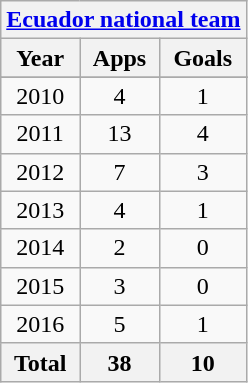<table class="wikitable" style="text-align:center">
<tr>
<th colspan=3><a href='#'>Ecuador national team</a></th>
</tr>
<tr>
<th>Year</th>
<th>Apps</th>
<th>Goals</th>
</tr>
<tr>
</tr>
<tr>
<td>2010</td>
<td>4</td>
<td>1</td>
</tr>
<tr>
<td>2011</td>
<td>13</td>
<td>4</td>
</tr>
<tr>
<td>2012</td>
<td>7</td>
<td>3</td>
</tr>
<tr>
<td>2013</td>
<td>4</td>
<td>1</td>
</tr>
<tr>
<td>2014</td>
<td>2</td>
<td>0</td>
</tr>
<tr>
<td>2015</td>
<td>3</td>
<td>0</td>
</tr>
<tr>
<td>2016</td>
<td>5</td>
<td>1</td>
</tr>
<tr>
<th>Total</th>
<th>38</th>
<th>10</th>
</tr>
</table>
